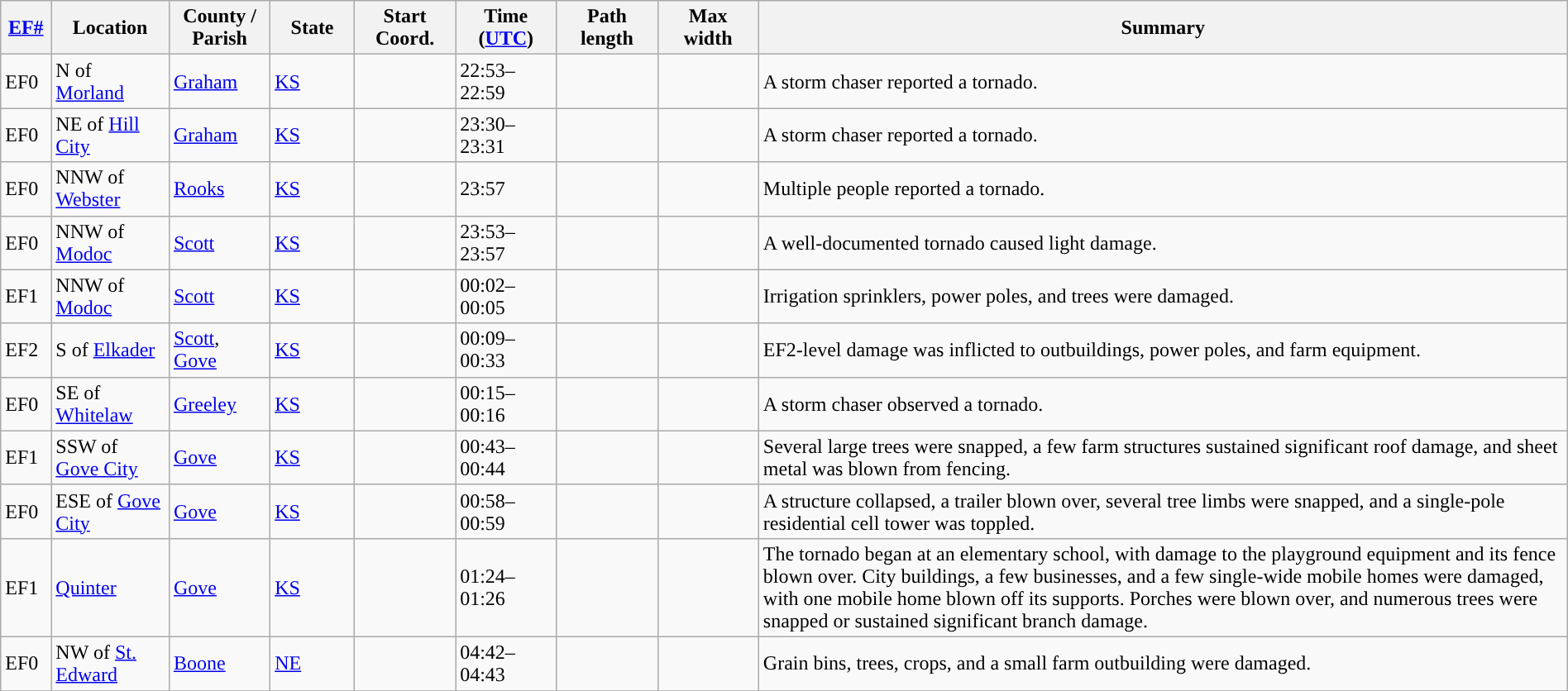<table class="wikitable sortable" style="width:100%;">
<tr>
<th scope="col"  style="width:3%; text-align:center;"><a href='#'>EF#</a></th>
<th scope="col"  style="width:7%; text-align:center;" class="unsortable">Location</th>
<th scope="col"  style="width:6%; text-align:center;" class="unsortable">County / Parish</th>
<th scope="col"  style="width:5%; text-align:center;">State</th>
<th scope="col"  style="width:6%; text-align:center;">Start Coord.</th>
<th scope="col"  style="width:6%; text-align:center;">Time (<a href='#'>UTC</a>)</th>
<th scope="col"  style="width:6%; text-align:center;">Path length</th>
<th scope="col"  style="width:6%; text-align:center;">Max width</th>
<th scope="col" class="unsortable" style="width:48%; text-align:center;">Summary</th>
</tr>
<tr>
<td>EF0</td>
<td>N of <a href='#'>Morland</a></td>
<td><a href='#'>Graham</a></td>
<td><a href='#'>KS</a></td>
<td></td>
<td>22:53–22:59</td>
<td></td>
<td></td>
<td>A storm chaser reported a tornado.</td>
</tr>
<tr>
<td>EF0</td>
<td>NE of <a href='#'>Hill City</a></td>
<td><a href='#'>Graham</a></td>
<td><a href='#'>KS</a></td>
<td></td>
<td>23:30–23:31</td>
<td></td>
<td></td>
<td>A storm chaser reported a tornado.</td>
</tr>
<tr>
<td>EF0</td>
<td>NNW of <a href='#'>Webster</a></td>
<td><a href='#'>Rooks</a></td>
<td><a href='#'>KS</a></td>
<td></td>
<td>23:57</td>
<td></td>
<td></td>
<td>Multiple people reported a tornado.</td>
</tr>
<tr>
<td>EF0</td>
<td>NNW of <a href='#'>Modoc</a></td>
<td><a href='#'>Scott</a></td>
<td><a href='#'>KS</a></td>
<td></td>
<td>23:53–23:57</td>
<td></td>
<td></td>
<td>A well-documented tornado caused light damage.</td>
</tr>
<tr>
<td>EF1</td>
<td>NNW of <a href='#'>Modoc</a></td>
<td><a href='#'>Scott</a></td>
<td><a href='#'>KS</a></td>
<td></td>
<td>00:02–00:05</td>
<td></td>
<td></td>
<td>Irrigation sprinklers, power poles, and trees were damaged.</td>
</tr>
<tr>
<td>EF2</td>
<td>S of <a href='#'>Elkader</a></td>
<td><a href='#'>Scott</a>, <a href='#'>Gove</a></td>
<td><a href='#'>KS</a></td>
<td></td>
<td>00:09–00:33</td>
<td></td>
<td></td>
<td>EF2-level damage was inflicted to outbuildings, power poles, and farm equipment.</td>
</tr>
<tr>
<td>EF0</td>
<td>SE of <a href='#'>Whitelaw</a></td>
<td><a href='#'>Greeley</a></td>
<td><a href='#'>KS</a></td>
<td></td>
<td>00:15–00:16</td>
<td></td>
<td></td>
<td>A storm chaser observed a tornado.</td>
</tr>
<tr>
<td>EF1</td>
<td>SSW of <a href='#'>Gove City</a></td>
<td><a href='#'>Gove</a></td>
<td><a href='#'>KS</a></td>
<td></td>
<td>00:43–00:44</td>
<td></td>
<td></td>
<td>Several large trees were snapped, a few farm structures sustained significant roof damage, and sheet metal was blown from fencing.</td>
</tr>
<tr>
<td>EF0</td>
<td>ESE of <a href='#'>Gove City</a></td>
<td><a href='#'>Gove</a></td>
<td><a href='#'>KS</a></td>
<td></td>
<td>00:58–00:59</td>
<td></td>
<td></td>
<td>A structure collapsed, a trailer blown over, several tree limbs were snapped, and a single-pole residential cell tower was toppled.</td>
</tr>
<tr>
<td>EF1</td>
<td><a href='#'>Quinter</a></td>
<td><a href='#'>Gove</a></td>
<td><a href='#'>KS</a></td>
<td></td>
<td>01:24–01:26</td>
<td></td>
<td></td>
<td>The tornado began at an elementary school, with damage to the playground equipment and its fence blown over. City buildings, a few businesses, and a few single-wide mobile homes were damaged, with one mobile home blown off its supports. Porches were blown over, and numerous trees were snapped or sustained significant branch damage.</td>
</tr>
<tr>
<td>EF0</td>
<td>NW of <a href='#'>St. Edward</a></td>
<td><a href='#'>Boone</a></td>
<td><a href='#'>NE</a></td>
<td></td>
<td>04:42–04:43</td>
<td></td>
<td></td>
<td>Grain bins, trees, crops, and a small farm outbuilding were damaged.</td>
</tr>
<tr>
</tr>
</table>
